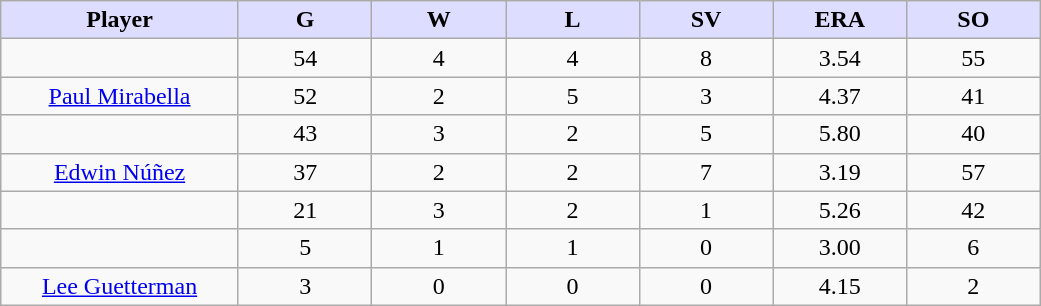<table class="wikitable sortable">
<tr>
<th style="background:#ddf; width:16%;">Player</th>
<th style="background:#ddf; width:9%;">G</th>
<th style="background:#ddf; width:9%;">W</th>
<th style="background:#ddf; width:9%;">L</th>
<th style="background:#ddf; width:9%;">SV</th>
<th style="background:#ddf; width:9%;">ERA</th>
<th style="background:#ddf; width:9%;">SO</th>
</tr>
<tr style="text-align:center;">
<td></td>
<td>54</td>
<td>4</td>
<td>4</td>
<td>8</td>
<td>3.54</td>
<td>55</td>
</tr>
<tr style="text-align:center;">
<td><a href='#'>Paul Mirabella</a></td>
<td>52</td>
<td>2</td>
<td>5</td>
<td>3</td>
<td>4.37</td>
<td>41</td>
</tr>
<tr align=center>
<td></td>
<td>43</td>
<td>3</td>
<td>2</td>
<td>5</td>
<td>5.80</td>
<td>40</td>
</tr>
<tr style="text-align:center;">
<td><a href='#'>Edwin Núñez</a></td>
<td>37</td>
<td>2</td>
<td>2</td>
<td>7</td>
<td>3.19</td>
<td>57</td>
</tr>
<tr align=center>
<td></td>
<td>21</td>
<td>3</td>
<td>2</td>
<td>1</td>
<td>5.26</td>
<td>42</td>
</tr>
<tr style="text-align:center;">
<td></td>
<td>5</td>
<td>1</td>
<td>1</td>
<td>0</td>
<td>3.00</td>
<td>6</td>
</tr>
<tr align=center>
<td><a href='#'>Lee Guetterman</a></td>
<td>3</td>
<td>0</td>
<td>0</td>
<td>0</td>
<td>4.15</td>
<td>2</td>
</tr>
</table>
